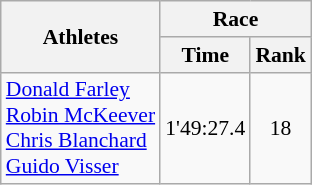<table class="wikitable" border="1" style="font-size:90%">
<tr>
<th rowspan=2>Athletes</th>
<th colspan=2>Race</th>
</tr>
<tr>
<th>Time</th>
<th>Rank</th>
</tr>
<tr>
<td><a href='#'>Donald Farley</a><br><a href='#'>Robin McKeever</a><br><a href='#'>Chris Blanchard</a><br><a href='#'>Guido Visser</a></td>
<td align=center>1'49:27.4</td>
<td align=center>18</td>
</tr>
</table>
